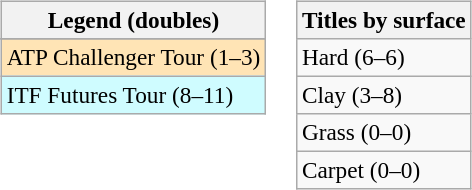<table>
<tr valign=top>
<td><br><table class=wikitable style=font-size:97%>
<tr>
<th>Legend (doubles)</th>
</tr>
<tr bgcolor=e5d1cb>
</tr>
<tr bgcolor=moccasin>
<td>ATP Challenger Tour (1–3)</td>
</tr>
<tr bgcolor=cffcff>
<td>ITF Futures Tour (8–11)</td>
</tr>
</table>
</td>
<td><br><table class=wikitable style=font-size:97%>
<tr>
<th>Titles by surface</th>
</tr>
<tr>
<td>Hard (6–6)</td>
</tr>
<tr>
<td>Clay (3–8)</td>
</tr>
<tr>
<td>Grass (0–0)</td>
</tr>
<tr>
<td>Carpet (0–0)</td>
</tr>
</table>
</td>
</tr>
</table>
